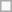<table class="wikitable">
<tr>
<td></td>
</tr>
</table>
